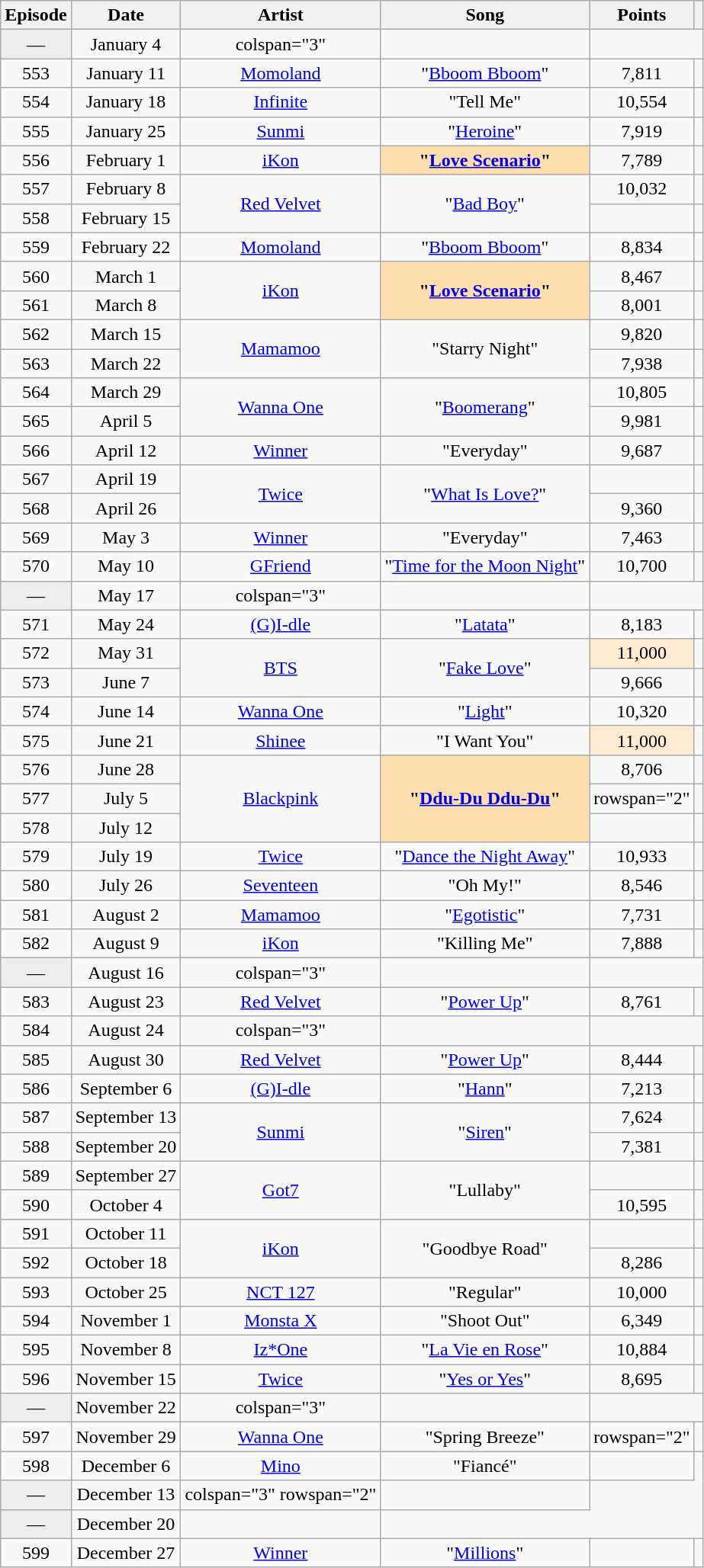<table class="wikitable sortable" style=text-align:center>
<tr>
<th>Episode</th>
<th>Date</th>
<th>Artist</th>
<th>Song</th>
<th>Points</th>
<th class="unsortable"></th>
</tr>
<tr>
<td align="center" style="background:#eee">—</td>
<td>January 4</td>
<td>colspan="3" </td>
<td></td>
</tr>
<tr>
<td>553</td>
<td>January 11</td>
<td><a href='#'>Momoland</a></td>
<td>"<a href='#'>Bboom Bboom</a>"</td>
<td>7,811</td>
<td></td>
</tr>
<tr>
<td>554</td>
<td>January 18</td>
<td><a href='#'>Infinite</a></td>
<td>"Tell Me"</td>
<td>10,554</td>
<td></td>
</tr>
<tr>
<td>555</td>
<td>January 25</td>
<td><a href='#'>Sunmi</a></td>
<td>"<a href='#'>Heroine</a>"</td>
<td>7,919</td>
<td></td>
</tr>
<tr>
<td>556</td>
<td>February 1</td>
<td><a href='#'>iKon</a></td>
<td style="font-weight: bold; background: navajowhite;">"<a href='#'>Love Scenario</a>"</td>
<td>7,789</td>
<td></td>
</tr>
<tr>
<td>557</td>
<td>February 8</td>
<td rowspan="2"><a href='#'>Red Velvet</a></td>
<td rowspan="2">"<a href='#'>Bad Boy</a>"</td>
<td>10,032</td>
<td></td>
</tr>
<tr>
<td>558</td>
<td>February 15</td>
<td></td>
<td></td>
</tr>
<tr>
<td>559</td>
<td>February 22</td>
<td><a href='#'>Momoland</a></td>
<td>"<a href='#'>Bboom Bboom</a>"</td>
<td>8,834</td>
<td></td>
</tr>
<tr>
<td>560</td>
<td>March 1</td>
<td rowspan="2"><a href='#'>iKon</a></td>
<td rowspan="2" style="font-weight: bold; background: navajowhite;">"<a href='#'>Love Scenario</a>"</td>
<td>8,467</td>
<td></td>
</tr>
<tr>
<td>561</td>
<td>March 8</td>
<td>8,001</td>
<td></td>
</tr>
<tr>
<td>562</td>
<td>March 15</td>
<td rowspan="2"><a href='#'>Mamamoo</a></td>
<td rowspan="2">"Starry Night"</td>
<td>9,820</td>
<td></td>
</tr>
<tr>
<td>563</td>
<td>March 22</td>
<td>7,938</td>
<td></td>
</tr>
<tr>
<td>564</td>
<td>March 29</td>
<td rowspan="2"><a href='#'>Wanna One</a></td>
<td rowspan="2">"<a href='#'>Boomerang</a>"</td>
<td>10,805</td>
<td></td>
</tr>
<tr>
<td>565</td>
<td>April 5</td>
<td>9,981</td>
<td></td>
</tr>
<tr>
<td>566</td>
<td>April 12</td>
<td><a href='#'>Winner</a></td>
<td>"Everyday"</td>
<td>9,687</td>
<td></td>
</tr>
<tr>
<td>567</td>
<td>April 19</td>
<td rowspan="2"><a href='#'>Twice</a></td>
<td rowspan="2">"<a href='#'>What Is Love?</a>"</td>
<td></td>
<td></td>
</tr>
<tr>
<td>568</td>
<td>April 26</td>
<td>9,360</td>
<td></td>
</tr>
<tr>
<td>569</td>
<td>May 3</td>
<td><a href='#'>Winner</a></td>
<td>"Everyday"</td>
<td>7,463</td>
<td></td>
</tr>
<tr>
<td>570</td>
<td>May 10</td>
<td><a href='#'>GFriend</a></td>
<td>"<a href='#'>Time for the Moon Night</a>"</td>
<td>10,700</td>
<td></td>
</tr>
<tr>
<td style="background:#eee">—</td>
<td>May 17</td>
<td>colspan="3" </td>
<td></td>
</tr>
<tr>
<td>571</td>
<td>May 24</td>
<td><a href='#'>(G)I-dle</a></td>
<td>"<a href='#'>Latata</a>"</td>
<td>8,183</td>
<td></td>
</tr>
<tr>
<td>572</td>
<td>May 31</td>
<td rowspan="2"><a href='#'>BTS</a></td>
<td rowspan="2">"<a href='#'>Fake Love</a>"</td>
<td style="background: #ffebd2">11,000</td>
<td></td>
</tr>
<tr>
<td>573</td>
<td>June 7</td>
<td>9,666</td>
<td></td>
</tr>
<tr>
<td>574</td>
<td>June 14</td>
<td><a href='#'>Wanna One</a></td>
<td>"<a href='#'>Light</a>"</td>
<td>10,320</td>
<td></td>
</tr>
<tr>
<td>575</td>
<td>June 21</td>
<td><a href='#'>Shinee</a></td>
<td>"I Want You"</td>
<td style="background: #ffebd2">11,000</td>
<td></td>
</tr>
<tr>
<td>576</td>
<td>June 28</td>
<td rowspan="3"><a href='#'>Blackpink</a></td>
<td rowspan="3" style="font-weight: bold; background: navajowhite;">"<a href='#'>Ddu-Du Ddu-Du</a>"</td>
<td>8,706</td>
<td></td>
</tr>
<tr>
<td>577</td>
<td>July 5</td>
<td>rowspan="2" </td>
<td></td>
</tr>
<tr>
<td>578</td>
<td>July 12</td>
<td></td>
</tr>
<tr>
<td>579</td>
<td>July 19</td>
<td><a href='#'>Twice</a></td>
<td>"<a href='#'>Dance the Night Away</a>"</td>
<td>10,933</td>
<td></td>
</tr>
<tr>
<td>580</td>
<td>July 26</td>
<td><a href='#'>Seventeen</a></td>
<td>"Oh My!"</td>
<td>8,546</td>
<td></td>
</tr>
<tr>
<td>581</td>
<td>August 2</td>
<td><a href='#'>Mamamoo</a></td>
<td>"<a href='#'>Egotistic</a>"</td>
<td>7,731</td>
<td></td>
</tr>
<tr>
<td>582</td>
<td>August 9</td>
<td><a href='#'>iKon</a></td>
<td>"Killing Me"</td>
<td>7,888</td>
<td></td>
</tr>
<tr>
<td style="background:#eee;">—</td>
<td>August 16</td>
<td>colspan="3" </td>
<td></td>
</tr>
<tr>
<td>583</td>
<td>August 23</td>
<td><a href='#'>Red Velvet</a></td>
<td>"<a href='#'>Power Up</a>"</td>
<td>8,761</td>
<td></td>
</tr>
<tr>
<td>584</td>
<td>August 24</td>
<td>colspan="3" </td>
<td></td>
</tr>
<tr>
<td>585</td>
<td>August 30</td>
<td><a href='#'>Red Velvet</a></td>
<td>"<a href='#'>Power Up</a>"</td>
<td>8,444</td>
<td></td>
</tr>
<tr>
<td>586</td>
<td>September 6</td>
<td><a href='#'>(G)I-dle</a></td>
<td>"<a href='#'>Hann</a>"</td>
<td>7,213</td>
<td></td>
</tr>
<tr>
<td>587</td>
<td>September 13</td>
<td rowspan="2"><a href='#'>Sunmi</a></td>
<td rowspan="2">"<a href='#'>Siren</a>"</td>
<td>7,624</td>
<td></td>
</tr>
<tr>
<td>588</td>
<td>September 20</td>
<td>7,381</td>
<td></td>
</tr>
<tr>
<td>589</td>
<td>September 27</td>
<td rowspan="2"><a href='#'>Got7</a></td>
<td rowspan="2">"Lullaby"</td>
<td></td>
<td></td>
</tr>
<tr>
<td>590</td>
<td>October 4</td>
<td>10,595</td>
<td></td>
</tr>
<tr>
<td>591</td>
<td>October 11</td>
<td rowspan="2"><a href='#'>iKon</a></td>
<td rowspan="2">"Goodbye Road"</td>
<td></td>
<td></td>
</tr>
<tr>
<td>592</td>
<td>October 18</td>
<td>8,286</td>
<td></td>
</tr>
<tr>
<td>593</td>
<td>October 25</td>
<td><a href='#'>NCT 127</a></td>
<td>"Regular"</td>
<td>10,000</td>
<td></td>
</tr>
<tr>
<td>594</td>
<td>November 1</td>
<td><a href='#'>Monsta X</a></td>
<td>"Shoot Out"</td>
<td>6,349</td>
<td></td>
</tr>
<tr>
<td>595</td>
<td>November 8</td>
<td><a href='#'>Iz*One</a></td>
<td>"<a href='#'>La Vie en Rose</a>"</td>
<td>10,884</td>
<td></td>
</tr>
<tr>
<td>596</td>
<td>November 15</td>
<td><a href='#'>Twice</a></td>
<td>"<a href='#'>Yes or Yes</a>"</td>
<td>8,695</td>
<td></td>
</tr>
<tr>
<td style="background:#eee;">—</td>
<td>November 22</td>
<td>colspan="3" </td>
<td></td>
</tr>
<tr>
<td>597</td>
<td>November 29</td>
<td><a href='#'>Wanna One</a></td>
<td>"Spring Breeze"</td>
<td>rowspan="2" </td>
<td></td>
</tr>
<tr>
<td>598</td>
<td>December 6</td>
<td><a href='#'>Mino</a></td>
<td>"Fiancé"</td>
<td></td>
</tr>
<tr>
<td style="background:#eee;">—</td>
<td>December 13</td>
<td>colspan="3" rowspan="2" </td>
<td></td>
</tr>
<tr>
<td style="background:#eee;">—</td>
<td>December 20</td>
<td></td>
</tr>
<tr>
<td>599</td>
<td>December 27</td>
<td><a href='#'>Winner</a></td>
<td>"<a href='#'>Millions</a>"</td>
<td></td>
<td></td>
</tr>
</table>
